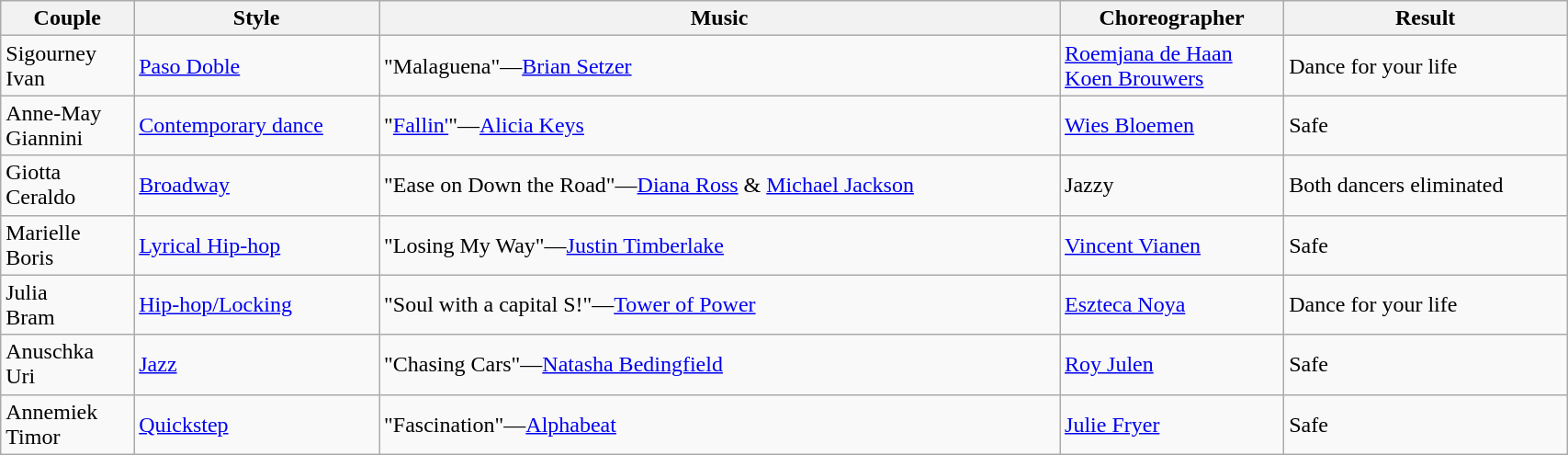<table class="wikitable" width="90%">
<tr>
<th>Couple</th>
<th>Style</th>
<th>Music</th>
<th>Choreographer</th>
<th>Result</th>
</tr>
<tr>
<td>Sigourney<br>Ivan</td>
<td><a href='#'>Paso Doble</a></td>
<td>"Malaguena"—<a href='#'>Brian Setzer</a></td>
<td><a href='#'>Roemjana de Haan</a><br><a href='#'>Koen Brouwers</a></td>
<td>Dance for your life</td>
</tr>
<tr>
<td>Anne-May<br>Giannini</td>
<td><a href='#'>Contemporary dance</a></td>
<td>"<a href='#'>Fallin'</a>"—<a href='#'>Alicia Keys</a></td>
<td><a href='#'>Wies Bloemen</a></td>
<td>Safe</td>
</tr>
<tr>
<td>Giotta<br>Ceraldo</td>
<td><a href='#'>Broadway</a></td>
<td>"Ease on Down the Road"—<a href='#'>Diana Ross</a> & <a href='#'>Michael Jackson</a></td>
<td>Jazzy</td>
<td>Both dancers eliminated</td>
</tr>
<tr>
<td>Marielle<br>Boris</td>
<td><a href='#'>Lyrical Hip-hop</a></td>
<td>"Losing My Way"—<a href='#'>Justin Timberlake</a></td>
<td><a href='#'>Vincent Vianen</a></td>
<td>Safe</td>
</tr>
<tr>
<td>Julia<br>Bram</td>
<td><a href='#'>Hip-hop/Locking</a></td>
<td>"Soul with a capital S!"—<a href='#'>Tower of Power</a></td>
<td><a href='#'>Eszteca Noya</a></td>
<td>Dance for your life</td>
</tr>
<tr>
<td>Anuschka<br>Uri</td>
<td><a href='#'>Jazz</a></td>
<td>"Chasing Cars"—<a href='#'>Natasha Bedingfield</a></td>
<td><a href='#'>Roy Julen</a></td>
<td>Safe</td>
</tr>
<tr>
<td>Annemiek<br>Timor</td>
<td><a href='#'>Quickstep</a></td>
<td>"Fascination"—<a href='#'>Alphabeat</a></td>
<td><a href='#'>Julie Fryer</a></td>
<td>Safe</td>
</tr>
</table>
